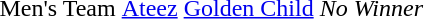<table>
<tr>
<td>Men's Team</td>
<td><a href='#'>Ateez</a></td>
<td><a href='#'>Golden Child</a></td>
<td><em>No Winner</em></td>
</tr>
</table>
